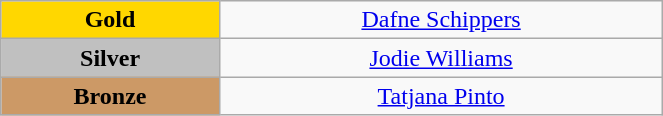<table class="wikitable" style="text-align:center; " width="35%">
<tr>
<td bgcolor="gold"><strong>Gold</strong></td>
<td><a href='#'>Dafne Schippers</a><br>  <small><em></em></small></td>
</tr>
<tr>
<td bgcolor="silver"><strong>Silver</strong></td>
<td><a href='#'>Jodie Williams</a><br>  <small><em></em></small></td>
</tr>
<tr>
<td bgcolor="CC9966"><strong>Bronze</strong></td>
<td><a href='#'>Tatjana Pinto</a><br>  <small><em></em></small></td>
</tr>
</table>
